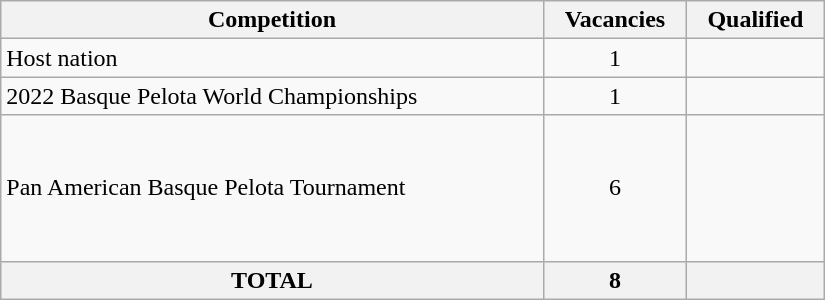<table class = "wikitable" width=550>
<tr>
<th>Competition</th>
<th>Vacancies</th>
<th>Qualified</th>
</tr>
<tr>
<td>Host nation</td>
<td align="center">1</td>
<td></td>
</tr>
<tr>
<td>2022 Basque Pelota World Championships</td>
<td align="center">1</td>
<td></td>
</tr>
<tr>
<td>Pan American Basque Pelota Tournament</td>
<td align="center">6</td>
<td><br><br><br><br><br></td>
</tr>
<tr>
<th>TOTAL</th>
<th>8</th>
<th></th>
</tr>
</table>
